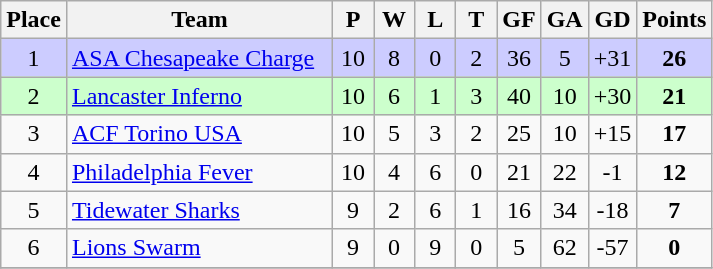<table class="wikitable" style="text-align:center;">
<tr>
<th>Place</th>
<th width="170">Team</th>
<th width="20">P</th>
<th width="20">W</th>
<th width="20">L</th>
<th width="20">T</th>
<th width="20">GF</th>
<th width="20">GA</th>
<th width="25">GD</th>
<th>Points</th>
</tr>
<tr bgcolor=#ccccff>
<td>1</td>
<td style="text-align:left;"><a href='#'>ASA Chesapeake Charge</a></td>
<td>10</td>
<td>8</td>
<td>0</td>
<td>2</td>
<td>36</td>
<td>5</td>
<td>+31</td>
<td><strong>26</strong></td>
</tr>
<tr bgcolor=#ccffcc>
<td>2</td>
<td style="text-align:left;"><a href='#'>Lancaster Inferno</a></td>
<td>10</td>
<td>6</td>
<td>1</td>
<td>3</td>
<td>40</td>
<td>10</td>
<td>+30</td>
<td><strong>21</strong></td>
</tr>
<tr>
<td>3</td>
<td style="text-align:left;"><a href='#'>ACF Torino USA</a></td>
<td>10</td>
<td>5</td>
<td>3</td>
<td>2</td>
<td>25</td>
<td>10</td>
<td>+15</td>
<td><strong>17</strong></td>
</tr>
<tr>
<td>4</td>
<td style="text-align:left;"><a href='#'>Philadelphia Fever</a></td>
<td>10</td>
<td>4</td>
<td>6</td>
<td>0</td>
<td>21</td>
<td>22</td>
<td>-1</td>
<td><strong>12</strong></td>
</tr>
<tr>
<td>5</td>
<td style="text-align:left;"><a href='#'>Tidewater Sharks</a></td>
<td>9</td>
<td>2</td>
<td>6</td>
<td>1</td>
<td>16</td>
<td>34</td>
<td>-18</td>
<td><strong>7</strong></td>
</tr>
<tr>
<td>6</td>
<td style="text-align:left;"><a href='#'>Lions Swarm</a></td>
<td>9</td>
<td>0</td>
<td>9</td>
<td>0</td>
<td>5</td>
<td>62</td>
<td>-57</td>
<td><strong>0</strong></td>
</tr>
<tr>
</tr>
</table>
